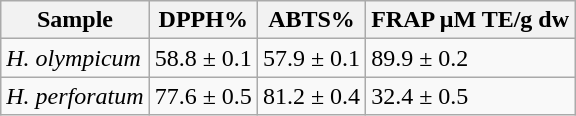<table class="wikitable">
<tr>
<th>Sample</th>
<th>DPPH%</th>
<th>ABTS%</th>
<th><strong>FRAP μM TE/g dw</strong></th>
</tr>
<tr>
<td><em>H. olympicum</em></td>
<td>58.8 ± 0.1</td>
<td>57.9 ± 0.1</td>
<td>89.9 ± 0.2</td>
</tr>
<tr>
<td><em>H. perforatum</em></td>
<td>77.6 ± 0.5</td>
<td>81.2 ± 0.4</td>
<td>32.4 ± 0.5</td>
</tr>
</table>
